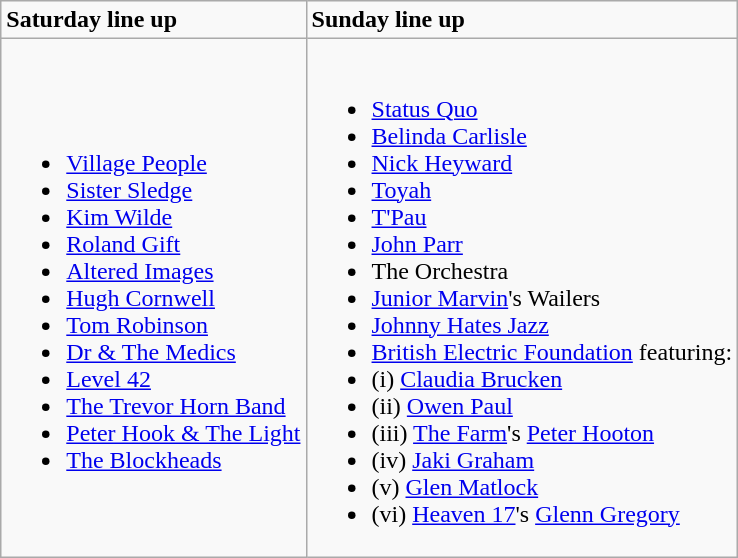<table class="wikitable">
<tr>
<td><strong>Saturday line up</strong></td>
<td><strong>Sunday line up</strong></td>
</tr>
<tr>
<td><br><ul><li><a href='#'>Village People</a></li><li><a href='#'>Sister Sledge</a></li><li><a href='#'>Kim Wilde</a></li><li><a href='#'>Roland Gift</a></li><li><a href='#'>Altered Images</a></li><li><a href='#'>Hugh Cornwell</a></li><li><a href='#'>Tom Robinson</a></li><li><a href='#'>Dr & The Medics</a></li><li><a href='#'>Level 42</a></li><li><a href='#'>The Trevor Horn Band</a></li><li><a href='#'>Peter Hook & The Light</a></li><li><a href='#'>The Blockheads</a></li></ul></td>
<td><br><ul><li><a href='#'>Status Quo</a></li><li><a href='#'>Belinda Carlisle</a></li><li><a href='#'>Nick Heyward</a></li><li><a href='#'>Toyah</a></li><li><a href='#'>T'Pau</a></li><li><a href='#'>John Parr</a></li><li>The Orchestra</li><li><a href='#'>Junior Marvin</a>'s Wailers</li><li><a href='#'>Johnny Hates Jazz</a></li><li><a href='#'>British Electric Foundation</a> featuring:</li><li>(i) <a href='#'>Claudia Brucken</a></li><li>(ii) <a href='#'>Owen Paul</a></li><li>(iii) <a href='#'>The Farm</a>'s <a href='#'>Peter Hooton</a></li><li>(iv) <a href='#'>Jaki Graham</a></li><li>(v) <a href='#'>Glen Matlock</a></li><li>(vi) <a href='#'>Heaven 17</a>'s <a href='#'>Glenn Gregory</a></li></ul></td>
</tr>
</table>
